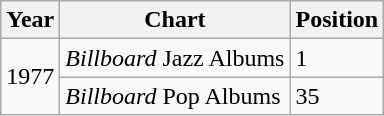<table class="wikitable">
<tr>
<th>Year</th>
<th>Chart</th>
<th>Position</th>
</tr>
<tr>
<td rowspan=2>1977</td>
<td><em>Billboard</em> Jazz Albums</td>
<td>1</td>
</tr>
<tr>
<td><em>Billboard</em> Pop Albums</td>
<td>35</td>
</tr>
</table>
